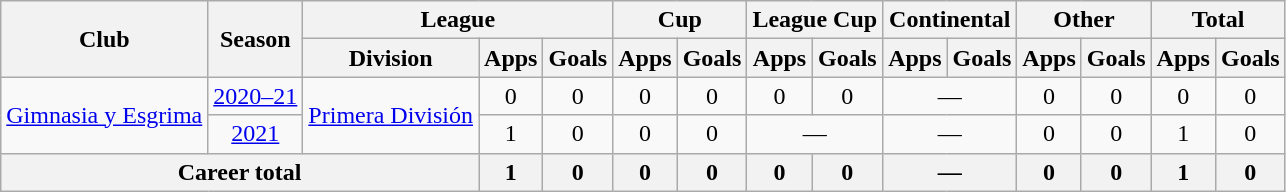<table class="wikitable" style="text-align:center">
<tr>
<th rowspan="2">Club</th>
<th rowspan="2">Season</th>
<th colspan="3">League</th>
<th colspan="2">Cup</th>
<th colspan="2">League Cup</th>
<th colspan="2">Continental</th>
<th colspan="2">Other</th>
<th colspan="2">Total</th>
</tr>
<tr>
<th>Division</th>
<th>Apps</th>
<th>Goals</th>
<th>Apps</th>
<th>Goals</th>
<th>Apps</th>
<th>Goals</th>
<th>Apps</th>
<th>Goals</th>
<th>Apps</th>
<th>Goals</th>
<th>Apps</th>
<th>Goals</th>
</tr>
<tr>
<td rowspan="2"><a href='#'>Gimnasia y Esgrima</a></td>
<td><a href='#'>2020–21</a></td>
<td rowspan="2"><a href='#'>Primera División</a></td>
<td>0</td>
<td>0</td>
<td>0</td>
<td>0</td>
<td>0</td>
<td>0</td>
<td colspan="2">—</td>
<td>0</td>
<td>0</td>
<td>0</td>
<td>0</td>
</tr>
<tr>
<td><a href='#'>2021</a></td>
<td>1</td>
<td>0</td>
<td>0</td>
<td>0</td>
<td colspan="2">—</td>
<td colspan="2">—</td>
<td>0</td>
<td>0</td>
<td>1</td>
<td>0</td>
</tr>
<tr>
<th colspan="3">Career total</th>
<th>1</th>
<th>0</th>
<th>0</th>
<th>0</th>
<th>0</th>
<th>0</th>
<th colspan="2">—</th>
<th>0</th>
<th>0</th>
<th>1</th>
<th>0</th>
</tr>
</table>
